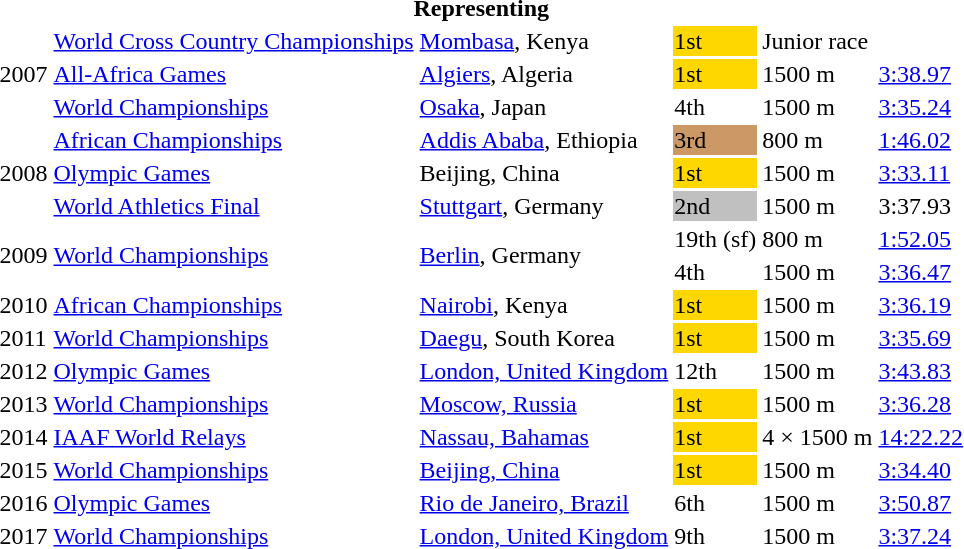<table>
<tr>
<th colspan="6">Representing </th>
</tr>
<tr>
<td rowspan=3>2007</td>
<td><a href='#'>World Cross Country Championships</a></td>
<td><a href='#'>Mombasa</a>, Kenya</td>
<td style="background:gold;">1st</td>
<td>Junior race</td>
<td></td>
</tr>
<tr>
<td><a href='#'>All-Africa Games</a></td>
<td><a href='#'>Algiers</a>, Algeria</td>
<td style="background:gold;">1st</td>
<td>1500 m</td>
<td><a href='#'>3:38.97</a></td>
</tr>
<tr>
<td><a href='#'>World Championships</a></td>
<td><a href='#'>Osaka</a>, Japan</td>
<td>4th</td>
<td>1500 m</td>
<td><a href='#'>3:35.24</a></td>
</tr>
<tr>
<td rowspan=3>2008</td>
<td><a href='#'>African Championships</a></td>
<td><a href='#'>Addis Ababa</a>, Ethiopia</td>
<td style="background:#c96;">3rd</td>
<td>800 m</td>
<td><a href='#'>1:46.02</a></td>
</tr>
<tr>
<td><a href='#'>Olympic Games</a></td>
<td>Beijing, China</td>
<td style="background:gold;">1st</td>
<td>1500 m</td>
<td><a href='#'>3:33.11</a></td>
</tr>
<tr>
<td><a href='#'>World Athletics Final</a></td>
<td><a href='#'>Stuttgart</a>, Germany</td>
<td style="background:silver;">2nd</td>
<td>1500 m</td>
<td>3:37.93</td>
</tr>
<tr>
<td rowspan=2>2009</td>
<td rowspan=2><a href='#'>World Championships</a></td>
<td rowspan=2><a href='#'>Berlin</a>, Germany</td>
<td>19th (sf)</td>
<td>800 m</td>
<td><a href='#'>1:52.05</a></td>
</tr>
<tr>
<td>4th</td>
<td>1500 m</td>
<td><a href='#'>3:36.47</a></td>
</tr>
<tr>
<td>2010</td>
<td><a href='#'>African Championships</a></td>
<td><a href='#'>Nairobi</a>, Kenya</td>
<td style="background:gold;">1st</td>
<td>1500 m</td>
<td><a href='#'>3:36.19</a></td>
</tr>
<tr>
<td>2011</td>
<td><a href='#'>World Championships</a></td>
<td><a href='#'>Daegu</a>, South Korea</td>
<td style="background:gold;">1st</td>
<td>1500 m</td>
<td><a href='#'>3:35.69</a></td>
</tr>
<tr>
<td>2012</td>
<td><a href='#'>Olympic Games</a></td>
<td><a href='#'>London, United Kingdom</a></td>
<td>12th</td>
<td>1500 m</td>
<td><a href='#'>3:43.83</a></td>
</tr>
<tr>
<td>2013</td>
<td><a href='#'>World Championships</a></td>
<td><a href='#'>Moscow, Russia</a></td>
<td bgcolor=gold>1st</td>
<td>1500 m</td>
<td><a href='#'>3:36.28</a></td>
</tr>
<tr>
<td>2014</td>
<td><a href='#'>IAAF World Relays</a></td>
<td><a href='#'>Nassau, Bahamas</a></td>
<td bgcolor=gold>1st</td>
<td>4 × 1500 m</td>
<td><a href='#'>14:22.22</a></td>
</tr>
<tr>
<td>2015</td>
<td><a href='#'>World Championships</a></td>
<td><a href='#'>Beijing, China</a></td>
<td bgcolor=gold>1st</td>
<td>1500 m</td>
<td><a href='#'>3:34.40</a></td>
</tr>
<tr>
<td>2016</td>
<td><a href='#'>Olympic Games</a></td>
<td><a href='#'>Rio de Janeiro, Brazil</a></td>
<td>6th</td>
<td>1500 m</td>
<td><a href='#'>3:50.87</a></td>
</tr>
<tr>
<td>2017</td>
<td><a href='#'>World Championships</a></td>
<td><a href='#'>London, United Kingdom</a></td>
<td>9th</td>
<td>1500 m</td>
<td><a href='#'>3:37.24</a></td>
</tr>
</table>
